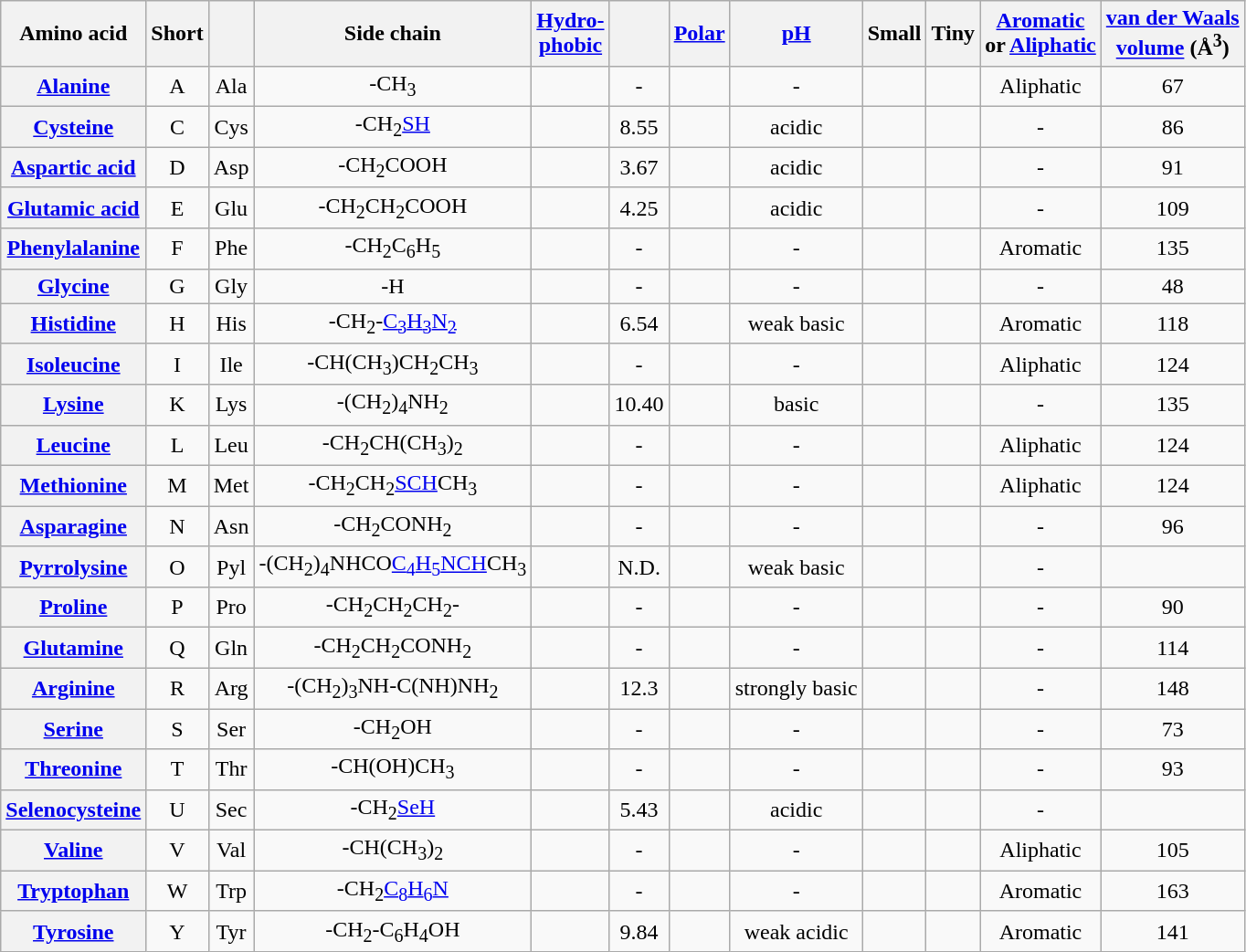<table class="wikitable sortable" style="text-align: center">
<tr>
<th scope="col">Amino acid</th>
<th scope="col">Short</th>
<th scope="col"></th>
<th scope="col">Side chain</th>
<th scope="col"><a href='#'>Hydro-<br>phobic</a></th>
<th scope="col"></th>
<th scope="col"><a href='#'>Polar</a></th>
<th scope="col"><a href='#'>pH</a></th>
<th scope="col">Small</th>
<th scope="col">Tiny</th>
<th scope="col"><a href='#'>Aromatic</a><br>or <a href='#'>Aliphatic</a></th>
<th scope="col"><a href='#'>van der Waals<br>volume</a> (Å<sup>3</sup>)</th>
</tr>
<tr>
<th scope="row" ><a href='#'>Alanine</a></th>
<td>A</td>
<td>Ala</td>
<td>-CH<sub>3</sub></td>
<td></td>
<td>-</td>
<td></td>
<td>-</td>
<td></td>
<td></td>
<td>Aliphatic</td>
<td>67</td>
</tr>
<tr>
<th scope="row" ><a href='#'>Cysteine</a></th>
<td>C</td>
<td>Cys</td>
<td>-CH<sub>2</sub><a href='#'>SH</a></td>
<td></td>
<td>8.55</td>
<td></td>
<td>acidic</td>
<td></td>
<td></td>
<td>-</td>
<td>86</td>
</tr>
<tr>
<th scope="row" ><a href='#'>Aspartic acid</a></th>
<td>D</td>
<td>Asp</td>
<td>-CH<sub>2</sub>COOH</td>
<td></td>
<td>3.67</td>
<td></td>
<td>acidic</td>
<td></td>
<td></td>
<td>-</td>
<td>91</td>
</tr>
<tr>
<th scope="row" ><a href='#'>Glutamic acid</a></th>
<td>E</td>
<td>Glu</td>
<td>-CH<sub>2</sub>CH<sub>2</sub>COOH</td>
<td></td>
<td>4.25</td>
<td></td>
<td>acidic</td>
<td></td>
<td></td>
<td>-</td>
<td>109</td>
</tr>
<tr>
<th scope="row" ><a href='#'>Phenylalanine</a></th>
<td>F</td>
<td>Phe</td>
<td>-CH<sub>2</sub>C<sub>6</sub>H<sub>5</sub></td>
<td></td>
<td>-</td>
<td></td>
<td>-</td>
<td></td>
<td></td>
<td>Aromatic</td>
<td>135</td>
</tr>
<tr>
<th scope="row" ><a href='#'>Glycine</a></th>
<td>G</td>
<td>Gly</td>
<td>-H</td>
<td></td>
<td>-</td>
<td></td>
<td>-</td>
<td></td>
<td></td>
<td>-</td>
<td>48</td>
</tr>
<tr>
<th scope="row" ><a href='#'>Histidine</a></th>
<td>H</td>
<td>His</td>
<td>-CH<sub>2</sub>-<a href='#'>C<sub>3</sub>H<sub>3</sub>N<sub>2</sub></a></td>
<td></td>
<td>6.54</td>
<td></td>
<td>weak basic</td>
<td></td>
<td></td>
<td>Aromatic</td>
<td>118</td>
</tr>
<tr>
<th scope="row" ><a href='#'>Isoleucine</a></th>
<td>I</td>
<td>Ile</td>
<td>-CH(CH<sub>3</sub>)CH<sub>2</sub>CH<sub>3</sub></td>
<td></td>
<td>-</td>
<td></td>
<td>-</td>
<td></td>
<td></td>
<td>Aliphatic</td>
<td>124</td>
</tr>
<tr>
<th scope="row" ><a href='#'>Lysine</a></th>
<td>K</td>
<td>Lys</td>
<td>-(CH<sub>2</sub>)<sub>4</sub>NH<sub>2</sub></td>
<td></td>
<td>10.40</td>
<td></td>
<td>basic</td>
<td></td>
<td></td>
<td>-</td>
<td>135</td>
</tr>
<tr>
<th scope="row" ><a href='#'>Leucine</a></th>
<td>L</td>
<td>Leu</td>
<td>-CH<sub>2</sub>CH(CH<sub>3</sub>)<sub>2</sub></td>
<td></td>
<td>-</td>
<td></td>
<td>-</td>
<td></td>
<td></td>
<td>Aliphatic</td>
<td>124</td>
</tr>
<tr>
<th scope="row" ><a href='#'>Methionine</a></th>
<td>M</td>
<td>Met</td>
<td>-CH<sub>2</sub>CH<sub>2</sub><a href='#'>SCH</a>CH<sub>3</sub></td>
<td></td>
<td>-</td>
<td></td>
<td>-</td>
<td></td>
<td></td>
<td>Aliphatic</td>
<td>124</td>
</tr>
<tr>
<th scope="row" ><a href='#'>Asparagine</a></th>
<td>N</td>
<td>Asn</td>
<td>-CH<sub>2</sub>CONH<sub>2</sub></td>
<td></td>
<td>-</td>
<td></td>
<td>-</td>
<td></td>
<td></td>
<td>-</td>
<td>96</td>
</tr>
<tr>
<th scope="row" ><a href='#'>Pyrrolysine</a></th>
<td>O</td>
<td>Pyl</td>
<td>-(CH<sub>2</sub>)<sub>4</sub>NHCO<a href='#'>C<sub>4</sub>H<sub>5</sub>NCH</a>CH<sub>3</sub></td>
<td></td>
<td>N.D.</td>
<td></td>
<td>weak basic</td>
<td></td>
<td></td>
<td>-</td>
<td></td>
</tr>
<tr>
<th scope="row" ><a href='#'>Proline</a></th>
<td>P</td>
<td>Pro</td>
<td>-CH<sub>2</sub>CH<sub>2</sub>CH<sub>2</sub>-</td>
<td></td>
<td>-</td>
<td></td>
<td>-</td>
<td></td>
<td></td>
<td>-</td>
<td>90</td>
</tr>
<tr>
<th scope="row" ><a href='#'>Glutamine</a></th>
<td>Q</td>
<td>Gln</td>
<td>-CH<sub>2</sub>CH<sub>2</sub>CONH<sub>2</sub></td>
<td></td>
<td>-</td>
<td></td>
<td>-</td>
<td></td>
<td></td>
<td>-</td>
<td>114</td>
</tr>
<tr>
<th scope="row" ><a href='#'>Arginine</a></th>
<td>R</td>
<td>Arg</td>
<td>-(CH<sub>2</sub>)<sub>3</sub>NH-C(NH)NH<sub>2</sub></td>
<td></td>
<td>12.3</td>
<td></td>
<td>strongly basic</td>
<td></td>
<td></td>
<td>-</td>
<td>148</td>
</tr>
<tr>
<th scope="row" ><a href='#'>Serine</a></th>
<td>S</td>
<td>Ser</td>
<td>-CH<sub>2</sub>OH</td>
<td></td>
<td>-</td>
<td></td>
<td>-</td>
<td></td>
<td></td>
<td>-</td>
<td>73</td>
</tr>
<tr>
<th scope="row" ><a href='#'>Threonine</a></th>
<td>T</td>
<td>Thr</td>
<td>-CH(OH)CH<sub>3</sub></td>
<td></td>
<td>-</td>
<td></td>
<td>-</td>
<td></td>
<td></td>
<td>-</td>
<td>93</td>
</tr>
<tr>
<th scope="row" ><a href='#'>Selenocysteine</a></th>
<td>U</td>
<td>Sec</td>
<td>-CH<sub>2</sub><a href='#'>SeH</a></td>
<td></td>
<td>5.43</td>
<td></td>
<td>acidic</td>
<td></td>
<td></td>
<td>-</td>
<td></td>
</tr>
<tr>
<th scope="row" ><a href='#'>Valine</a></th>
<td>V</td>
<td>Val</td>
<td>-CH(CH<sub>3</sub>)<sub>2</sub></td>
<td></td>
<td>-</td>
<td></td>
<td>-</td>
<td></td>
<td></td>
<td>Aliphatic</td>
<td>105</td>
</tr>
<tr>
<th scope="row" ><a href='#'>Tryptophan</a></th>
<td>W</td>
<td>Trp</td>
<td>-CH<sub>2</sub><a href='#'>C<sub>8</sub>H<sub>6</sub>N</a></td>
<td></td>
<td>-</td>
<td></td>
<td>-</td>
<td></td>
<td></td>
<td>Aromatic</td>
<td>163</td>
</tr>
<tr>
<th scope="row" ><a href='#'>Tyrosine</a></th>
<td>Y</td>
<td>Tyr</td>
<td>-CH<sub>2</sub>-C<sub>6</sub>H<sub>4</sub>OH</td>
<td></td>
<td>9.84</td>
<td></td>
<td>weak acidic</td>
<td></td>
<td></td>
<td>Aromatic</td>
<td>141</td>
</tr>
</table>
